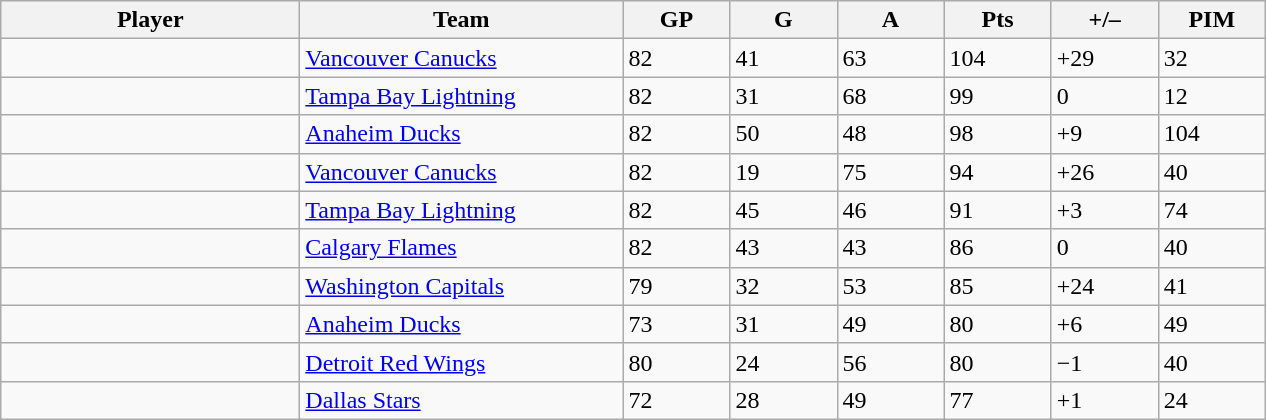<table class="wikitable sortable">
<tr>
<th style="width: 12em;">Player</th>
<th style="width: 13em;">Team</th>
<th style="width: 4em;">GP</th>
<th style="width: 4em;">G</th>
<th style="width: 4em;">A</th>
<th style="width: 4em;">Pts</th>
<th style="width: 4em;">+/–</th>
<th style="width: 4em;">PIM</th>
</tr>
<tr>
<td></td>
<td><a href='#'>Vancouver Canucks</a></td>
<td>82</td>
<td>41</td>
<td>63</td>
<td>104</td>
<td>+29</td>
<td>32</td>
</tr>
<tr>
<td></td>
<td><a href='#'>Tampa Bay Lightning</a></td>
<td>82</td>
<td>31</td>
<td>68</td>
<td>99</td>
<td>0</td>
<td>12</td>
</tr>
<tr>
<td></td>
<td><a href='#'>Anaheim Ducks</a></td>
<td>82</td>
<td>50</td>
<td>48</td>
<td>98</td>
<td>+9</td>
<td>104</td>
</tr>
<tr>
<td></td>
<td><a href='#'>Vancouver Canucks</a></td>
<td>82</td>
<td>19</td>
<td>75</td>
<td>94</td>
<td>+26</td>
<td>40</td>
</tr>
<tr>
<td></td>
<td><a href='#'>Tampa Bay Lightning</a></td>
<td>82</td>
<td>45</td>
<td>46</td>
<td>91</td>
<td>+3</td>
<td>74</td>
</tr>
<tr>
<td></td>
<td><a href='#'>Calgary Flames</a></td>
<td>82</td>
<td>43</td>
<td>43</td>
<td>86</td>
<td>0</td>
<td>40</td>
</tr>
<tr>
<td></td>
<td><a href='#'>Washington Capitals</a></td>
<td>79</td>
<td>32</td>
<td>53</td>
<td>85</td>
<td>+24</td>
<td>41</td>
</tr>
<tr>
<td></td>
<td><a href='#'>Anaheim Ducks</a></td>
<td>73</td>
<td>31</td>
<td>49</td>
<td>80</td>
<td>+6</td>
<td>49</td>
</tr>
<tr>
<td></td>
<td><a href='#'>Detroit Red Wings</a></td>
<td>80</td>
<td>24</td>
<td>56</td>
<td>80</td>
<td>−1</td>
<td>40</td>
</tr>
<tr>
<td></td>
<td><a href='#'>Dallas Stars</a></td>
<td>72</td>
<td>28</td>
<td>49</td>
<td>77</td>
<td>+1</td>
<td>24</td>
</tr>
</table>
